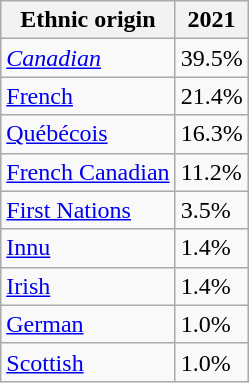<table class="wikitable" style="float:left;">
<tr>
<th>Ethnic origin</th>
<th>2021</th>
</tr>
<tr>
<td><em><a href='#'>Canadian</a></em></td>
<td>39.5%</td>
</tr>
<tr>
<td><a href='#'>French</a></td>
<td>21.4%</td>
</tr>
<tr>
<td><a href='#'>Québécois</a></td>
<td>16.3%</td>
</tr>
<tr>
<td><a href='#'>French Canadian</a></td>
<td>11.2%</td>
</tr>
<tr>
<td><a href='#'>First Nations</a></td>
<td>3.5%</td>
</tr>
<tr>
<td><a href='#'>Innu</a></td>
<td>1.4%</td>
</tr>
<tr>
<td><a href='#'>Irish</a></td>
<td>1.4%</td>
</tr>
<tr>
<td><a href='#'>German</a></td>
<td>1.0%</td>
</tr>
<tr>
<td><a href='#'>Scottish</a></td>
<td>1.0%</td>
</tr>
</table>
